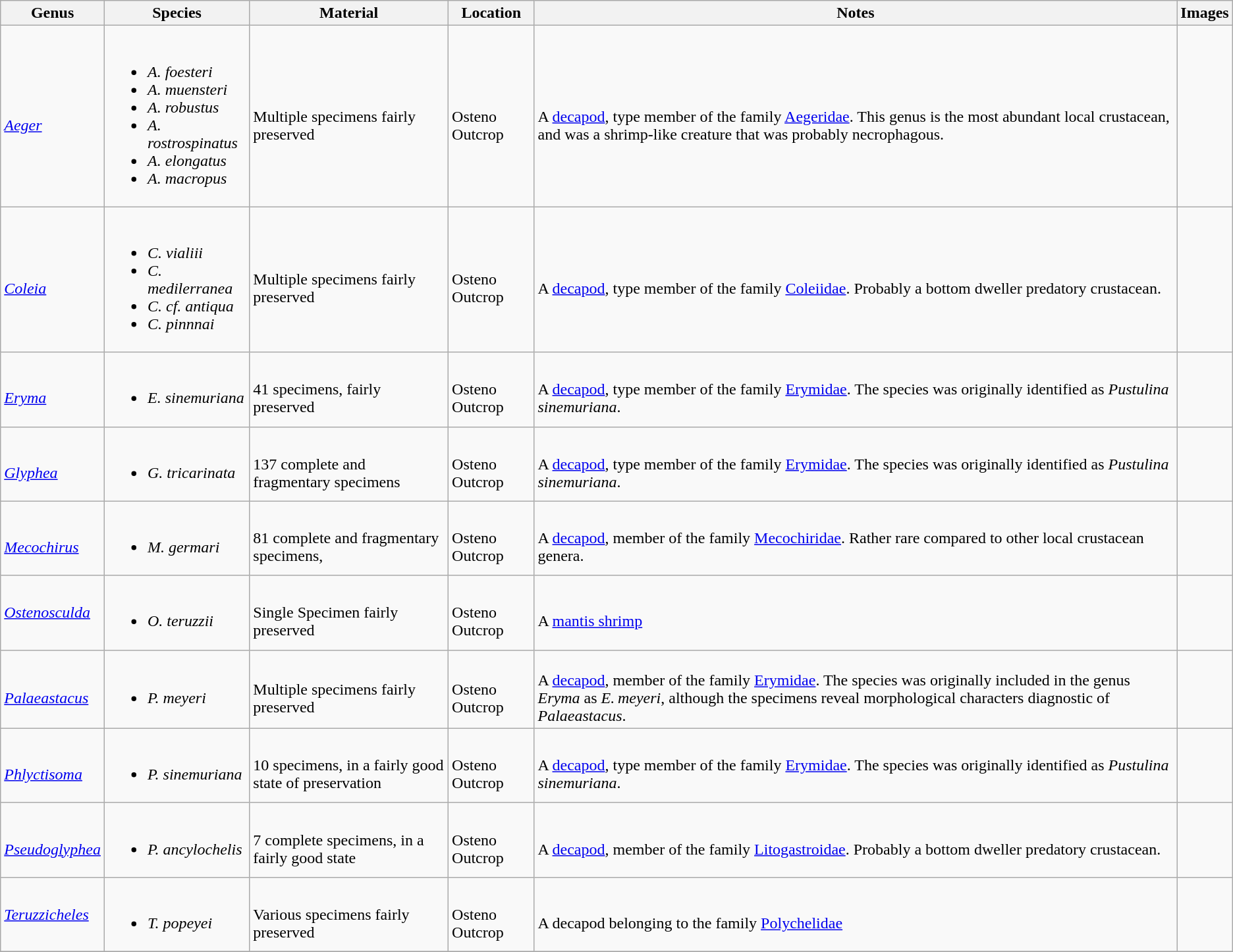<table class="wikitable" align="center">
<tr>
<th>Genus</th>
<th>Species</th>
<th>Material</th>
<th>Location</th>
<th>Notes</th>
<th>Images</th>
</tr>
<tr>
<td><br><em><a href='#'>Aeger</a></em></td>
<td><br><ul><li><em>A. foesteri</em></li><li><em>A. muensteri</em></li><li><em>A. robustus</em></li><li><em>A. rostrospinatus</em></li><li><em>A. elongatus</em></li><li><em>A. macropus</em></li></ul></td>
<td><br>Multiple specimens fairly preserved</td>
<td><br>Osteno Outcrop</td>
<td><br>A <a href='#'>decapod</a>, type member of the family <a href='#'>Aegeridae</a>. This genus is the most abundant local crustacean, and was a shrimp-like creature that was probably necrophagous.</td>
<td><br></td>
</tr>
<tr>
<td><br><em><a href='#'>Coleia</a></em></td>
<td><br><ul><li><em>C. vialiii</em></li><li><em>C. medilerranea</em></li><li><em>C. cf. antiqua</em></li><li><em>C. pinnnai</em></li></ul></td>
<td><br>Multiple specimens fairly preserved</td>
<td><br>Osteno Outcrop</td>
<td><br>A <a href='#'>decapod</a>, type member of the family <a href='#'>Coleiidae</a>. Probably a bottom dweller predatory crustacean.</td>
<td><br></td>
</tr>
<tr>
<td><br><em><a href='#'>Eryma</a></em></td>
<td><br><ul><li><em>E. sinemuriana</em></li></ul></td>
<td><br>41 specimens, fairly preserved</td>
<td><br>Osteno Outcrop</td>
<td><br>A <a href='#'>decapod</a>, type member of the family <a href='#'>Erymidae</a>. The species was originally identified as <em>Pustulina sinemuriana</em>.</td>
<td></td>
</tr>
<tr>
<td><br><em><a href='#'>Glyphea</a></em></td>
<td><br><ul><li><em>G. tricarinata</em></li></ul></td>
<td><br>137 complete and fragmentary specimens</td>
<td><br>Osteno Outcrop</td>
<td><br>A <a href='#'>decapod</a>, type member of the family <a href='#'>Erymidae</a>. The species was originally identified as <em>Pustulina sinemuriana</em>.</td>
<td></td>
</tr>
<tr>
<td><br><em><a href='#'>Mecochirus</a></em></td>
<td><br><ul><li><em>M. germari</em></li></ul></td>
<td><br>81 complete and fragmentary specimens,</td>
<td><br>Osteno Outcrop</td>
<td><br>A <a href='#'>decapod</a>, member of the family <a href='#'>Mecochiridae</a>. Rather rare compared to other local crustacean genera.</td>
<td></td>
</tr>
<tr>
<td><em><a href='#'>Ostenosculda</a></em></td>
<td><br><ul><li><em>O. teruzzii</em></li></ul></td>
<td><br>Single Specimen fairly preserved</td>
<td><br>Osteno Outcrop</td>
<td><br>A <a href='#'>mantis shrimp</a></td>
<td></td>
</tr>
<tr>
<td><br><em><a href='#'>Palaeastacus</a></em></td>
<td><br><ul><li><em>P. meyeri</em></li></ul></td>
<td><br>Multiple specimens fairly preserved</td>
<td><br>Osteno Outcrop</td>
<td><br>A <a href='#'>decapod</a>, member of the family <a href='#'>Erymidae</a>. The species was originally included in the genus <em>Eryma</em> as <em>E. meyeri</em>, although the specimens reveal morphological characters diagnostic of <em>Palaeastacus</em>.</td>
<td></td>
</tr>
<tr>
<td><br><em><a href='#'>Phlyctisoma</a></em></td>
<td><br><ul><li><em>P. sinemuriana</em></li></ul></td>
<td><br>10 specimens, in a fairly good state of preservation</td>
<td><br>Osteno Outcrop</td>
<td><br>A <a href='#'>decapod</a>, type member of the family <a href='#'>Erymidae</a>. The species was originally identified as <em>Pustulina sinemuriana</em>.</td>
<td></td>
</tr>
<tr>
<td><br><em><a href='#'>Pseudoglyphea</a></em></td>
<td><br><ul><li><em>P. ancylochelis</em></li></ul></td>
<td><br>7 complete specimens, in a fairly good state</td>
<td><br>Osteno Outcrop</td>
<td><br>A <a href='#'>decapod</a>, member of the family <a href='#'>Litogastroidae</a>. Probably a bottom dweller predatory crustacean.</td>
<td></td>
</tr>
<tr>
<td><em><a href='#'>Teruzzicheles</a></em></td>
<td><br><ul><li><em>T. popeyei</em></li></ul></td>
<td><br>Various specimens fairly preserved</td>
<td><br>Osteno Outcrop</td>
<td><br>A decapod  belonging to the family <a href='#'>Polychelidae</a></td>
<td></td>
</tr>
<tr>
</tr>
</table>
